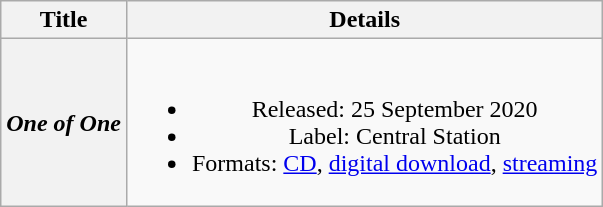<table class="wikitable plainrowheaders" style="text-align:center;">
<tr>
<th scope="col">Title</th>
<th scope="col">Details</th>
</tr>
<tr>
<th scope="row"><em>One of One</em></th>
<td><br><ul><li>Released: 25 September 2020</li><li>Label: Central Station</li><li>Formats: <a href='#'>CD</a>, <a href='#'>digital download</a>, <a href='#'>streaming</a></li></ul></td>
</tr>
</table>
